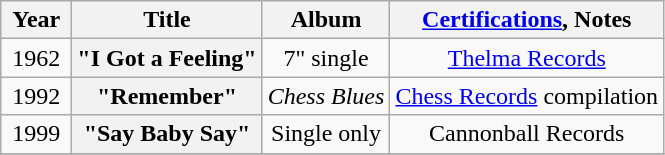<table class="wikitable plainrowheaders" style="text-align:center;">
<tr>
<th scope="col" rowspan="1" style="width:2.5em;">Year</th>
<th scope="col" rowspan="1">Title</th>
<th scope="col" rowspan="1">Album</th>
<th scope="col" rowspan="1"><a href='#'>Certifications</a>, Notes</th>
</tr>
<tr>
<td rowspan="1">1962</td>
<th scope="row">"I Got a Feeling"</th>
<td>7" single</td>
<td><a href='#'>Thelma Records</a></td>
</tr>
<tr>
<td rowspan="1">1992</td>
<th scope="row">"Remember"</th>
<td><em>Chess Blues</em></td>
<td><a href='#'>Chess Records</a> compilation</td>
</tr>
<tr>
<td rowspan="1">1999</td>
<th scope="row">"Say Baby Say"</th>
<td>Single only</td>
<td>Cannonball Records</td>
</tr>
<tr>
</tr>
</table>
